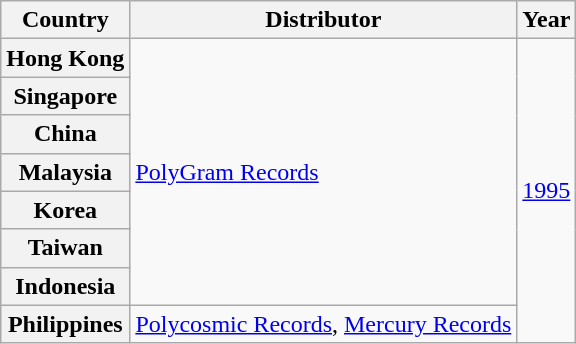<table class="wikitable plainrowheaders">
<tr>
<th>Country</th>
<th>Distributor</th>
<th>Year</th>
</tr>
<tr>
<th scope="row">Hong Kong</th>
<td rowspan="7"><a href='#'>PolyGram Records</a></td>
<td rowspan="8"><a href='#'>1995</a></td>
</tr>
<tr>
<th scope="row">Singapore</th>
</tr>
<tr>
<th scope="row">China</th>
</tr>
<tr>
<th scope="row">Malaysia</th>
</tr>
<tr>
<th scope="row">Korea</th>
</tr>
<tr>
<th scope="row">Taiwan</th>
</tr>
<tr>
<th scope="row">Indonesia</th>
</tr>
<tr>
<th scope="row">Philippines</th>
<td><a href='#'>Polycosmic Records</a>, <a href='#'>Mercury Records</a></td>
</tr>
</table>
